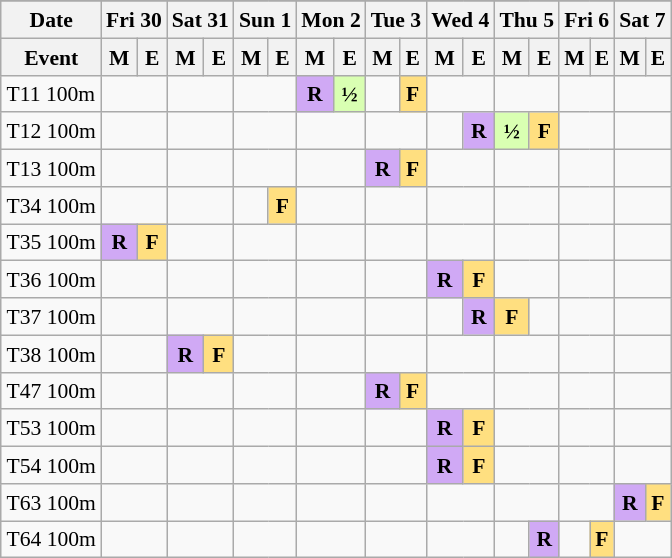<table class="wikitable" style="margin:0.5em auto; font-size:90%; line-height:1.25em;">
<tr align="center">
</tr>
<tr>
<th>Date</th>
<th colspan="2">Fri 30</th>
<th colspan="2">Sat 31</th>
<th colspan="2">Sun 1</th>
<th colspan="2">Mon 2</th>
<th colspan="2">Tue 3</th>
<th colspan="2">Wed 4</th>
<th colspan="2">Thu 5</th>
<th colspan="2">Fri 6</th>
<th colspan="2">Sat 7</th>
</tr>
<tr>
<th>Event</th>
<th>M</th>
<th>E</th>
<th>M</th>
<th>E</th>
<th>M</th>
<th>E</th>
<th>M</th>
<th>E</th>
<th>M</th>
<th>E</th>
<th>M</th>
<th>E</th>
<th>M</th>
<th>E</th>
<th>M</th>
<th>E</th>
<th>M</th>
<th>E</th>
</tr>
<tr align="center">
<td align="left">T11 100m</td>
<td colspan="2"></td>
<td colspan="2"></td>
<td colspan="2"></td>
<td bgcolor="#D0A9F5"><strong>R</strong></td>
<td bgcolor="#D9FFB2"><strong>½</strong></td>
<td></td>
<td bgcolor="#FFDF80"><strong>F</strong></td>
<td colspan="2"></td>
<td colspan="2"></td>
<td colspan="2"></td>
<td colspan="2"></td>
</tr>
<tr align="center">
<td align="left">T12 100m</td>
<td colspan="2"></td>
<td colspan="2"></td>
<td colspan="2"></td>
<td colspan="2"></td>
<td colspan="2"></td>
<td></td>
<td bgcolor="#D0A9F5"><strong>R</strong></td>
<td bgcolor="#D9FFB2"><strong>½</strong></td>
<td bgcolor="#FFDF80"><strong>F</strong></td>
<td colspan="2"></td>
<td colspan="2"></td>
</tr>
<tr align="center">
<td align="left">T13 100m</td>
<td colspan="2"></td>
<td colspan="2"></td>
<td colspan="2"></td>
<td colspan="2"></td>
<td bgcolor="#D0A9F5"><strong>R</strong></td>
<td bgcolor="#FFDF80"><strong>F</strong></td>
<td colspan="2"></td>
<td colspan="2"></td>
<td colspan="2"></td>
<td colspan="2"></td>
</tr>
<tr align="center">
<td align="left">T34 100m</td>
<td colspan="2"></td>
<td colspan="2"></td>
<td></td>
<td bgcolor="#FFDF80"><strong>F</strong></td>
<td colspan="2"></td>
<td colspan="2"></td>
<td colspan="2"></td>
<td colspan="2"></td>
<td colspan="2"></td>
<td colspan="2"></td>
</tr>
<tr align="center">
<td align="left">T35 100m</td>
<td bgcolor="#D0A9F5"><strong>R</strong></td>
<td bgcolor="#FFDF80"><strong>F</strong></td>
<td colspan="2"></td>
<td colspan="2"></td>
<td colspan="2"></td>
<td colspan="2"></td>
<td colspan="2"></td>
<td colspan="2"></td>
<td colspan="2"></td>
<td colspan="2"></td>
</tr>
<tr align="center">
<td align="left">T36 100m</td>
<td colspan="2"></td>
<td colspan="2"></td>
<td colspan="2"></td>
<td colspan="2"></td>
<td colspan="2"></td>
<td bgcolor="#D0A9F5"><strong>R</strong></td>
<td bgcolor="#FFDF80"><strong>F</strong></td>
<td colspan="2"></td>
<td colspan="2"></td>
<td colspan="2"></td>
</tr>
<tr align="center">
<td align="left">T37 100m</td>
<td colspan="2"></td>
<td colspan="2"></td>
<td colspan="2"></td>
<td colspan="2"></td>
<td colspan="2"></td>
<td></td>
<td bgcolor="#D0A9F5"><strong>R</strong></td>
<td bgcolor="#FFDF80"><strong>F</strong></td>
<td></td>
<td colspan="2"></td>
<td colspan="2"></td>
</tr>
<tr align="center">
<td align="left">T38 100m</td>
<td colspan="2"></td>
<td bgcolor="#D0A9F5"><strong>R</strong></td>
<td bgcolor="#FFDF80"><strong>F</strong></td>
<td colspan="2"></td>
<td colspan="2"></td>
<td colspan="2"></td>
<td colspan="2"></td>
<td colspan="2"></td>
<td colspan="2"></td>
<td colspan="2"></td>
</tr>
<tr align="center">
<td align="left">T47 100m</td>
<td colspan="2"></td>
<td colspan="2"></td>
<td colspan="2"></td>
<td colspan="2"></td>
<td bgcolor="#D0A9F5"><strong>R</strong></td>
<td bgcolor="#FFDF80"><strong>F</strong></td>
<td colspan="2"></td>
<td colspan="2"></td>
<td colspan="2"></td>
<td colspan="2"></td>
</tr>
<tr align="center">
<td align="left">T53 100m</td>
<td colspan="2"></td>
<td colspan="2"></td>
<td colspan="2"></td>
<td colspan="2"></td>
<td colspan="2"></td>
<td bgcolor="#D0A9F5"><strong>R</strong></td>
<td bgcolor="#FFDF80"><strong>F</strong></td>
<td colspan="2"></td>
<td colspan="2"></td>
<td colspan="2"></td>
</tr>
<tr align="center">
<td align="left">T54 100m</td>
<td colspan="2"></td>
<td colspan="2"></td>
<td colspan="2"></td>
<td colspan="2"></td>
<td colspan="2"></td>
<td bgcolor="#D0A9F5"><strong>R</strong></td>
<td bgcolor="#FFDF80"><strong>F</strong></td>
<td colspan="2"></td>
<td colspan="2"></td>
<td colspan="2"></td>
</tr>
<tr align="center">
<td align="left">T63 100m</td>
<td colspan="2"></td>
<td colspan="2"></td>
<td colspan="2"></td>
<td colspan="2"></td>
<td colspan="2"></td>
<td colspan="2"></td>
<td colspan="2"></td>
<td colspan="2"></td>
<td bgcolor="#D0A9F5"><strong>R</strong></td>
<td bgcolor="#FFDF80"><strong>F</strong></td>
</tr>
<tr align="center">
<td align="left">T64 100m</td>
<td colspan="2"></td>
<td colspan="2"></td>
<td colspan="2"></td>
<td colspan="2"></td>
<td colspan="2"></td>
<td colspan="2"></td>
<td></td>
<td bgcolor="#D0A9F5"><strong>R</strong></td>
<td></td>
<td bgcolor="#FFDF80"><strong>F</strong></td>
<td colspan="2"></td>
</tr>
</table>
